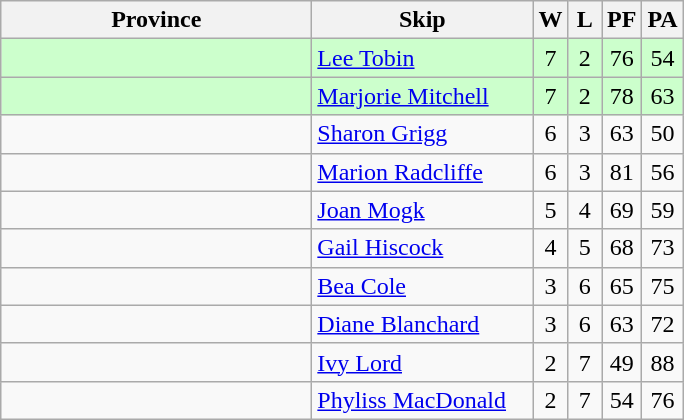<table class="wikitable" style="text-align: center;">
<tr>
<th bgcolor="#efefef" width="200">Province</th>
<th bgcolor="#efefef" width="140">Skip</th>
<th bgcolor="#efefef" width="15">W</th>
<th bgcolor="#efefef" width="15">L</th>
<th bgcolor="#efefef" width="15">PF</th>
<th bgcolor="#efefef" width="15">PA</th>
</tr>
<tr bgcolor="#ccffcc">
<td style="text-align: left;"></td>
<td style="text-align: left;"><a href='#'>Lee Tobin</a></td>
<td>7</td>
<td>2</td>
<td>76</td>
<td>54</td>
</tr>
<tr bgcolor="#ccffcc">
<td style="text-align: left;"></td>
<td style="text-align: left;"><a href='#'>Marjorie Mitchell</a></td>
<td>7</td>
<td>2</td>
<td>78</td>
<td>63</td>
</tr>
<tr>
<td style="text-align: left;"></td>
<td style="text-align: left;"><a href='#'>Sharon Grigg</a></td>
<td>6</td>
<td>3</td>
<td>63</td>
<td>50</td>
</tr>
<tr>
<td style="text-align: left;"></td>
<td style="text-align: left;"><a href='#'>Marion Radcliffe</a></td>
<td>6</td>
<td>3</td>
<td>81</td>
<td>56</td>
</tr>
<tr>
<td style="text-align: left;"></td>
<td style="text-align: left;"><a href='#'>Joan Mogk</a></td>
<td>5</td>
<td>4</td>
<td>69</td>
<td>59</td>
</tr>
<tr>
<td style="text-align: left;"></td>
<td style="text-align: left;"><a href='#'>Gail Hiscock</a></td>
<td>4</td>
<td>5</td>
<td>68</td>
<td>73</td>
</tr>
<tr>
<td style="text-align: left;"></td>
<td style="text-align: left;"><a href='#'>Bea Cole</a></td>
<td>3</td>
<td>6</td>
<td>65</td>
<td>75</td>
</tr>
<tr>
<td style="text-align: left;"></td>
<td style="text-align: left;"><a href='#'>Diane Blanchard</a></td>
<td>3</td>
<td>6</td>
<td>63</td>
<td>72</td>
</tr>
<tr>
<td style="text-align: left;"></td>
<td style="text-align: left;"><a href='#'>Ivy Lord</a></td>
<td>2</td>
<td>7</td>
<td>49</td>
<td>88</td>
</tr>
<tr>
<td style="text-align: left;"></td>
<td style="text-align: left;"><a href='#'>Phyliss MacDonald</a></td>
<td>2</td>
<td>7</td>
<td>54</td>
<td>76</td>
</tr>
</table>
